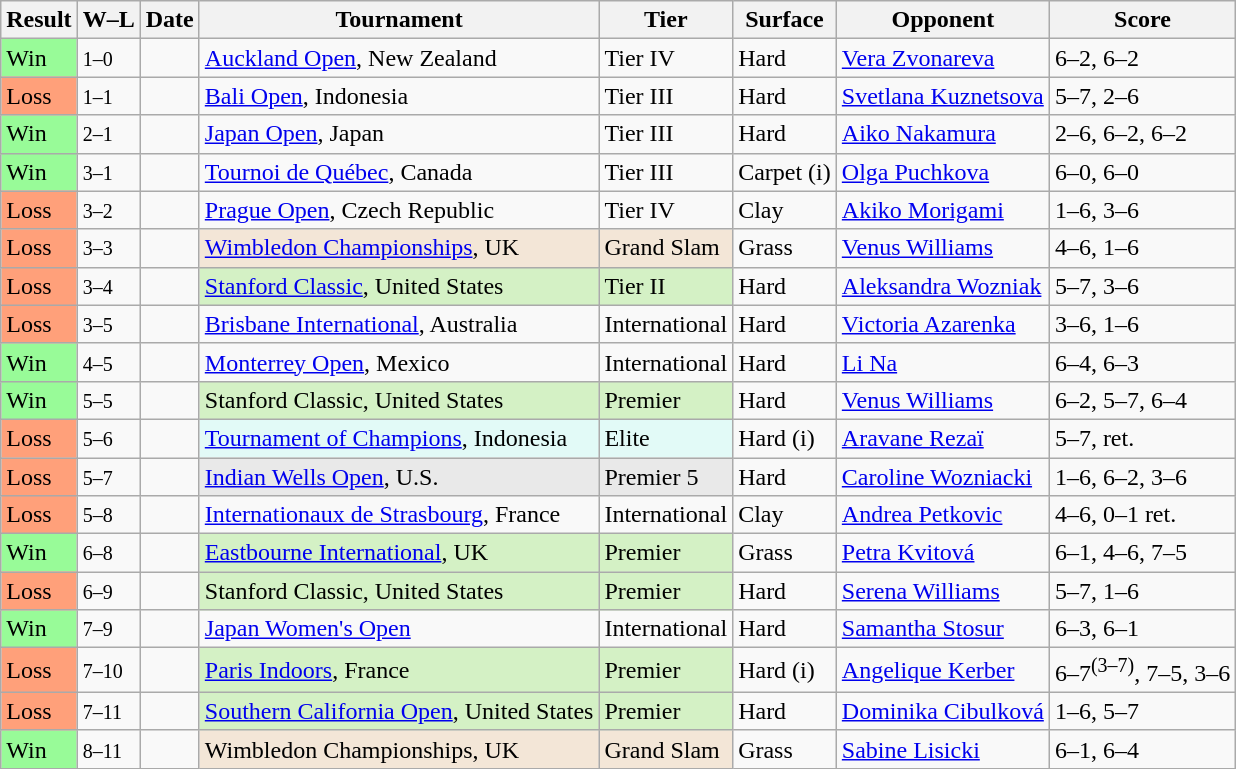<table class="sortable wikitable">
<tr>
<th>Result</th>
<th class="unsortable">W–L</th>
<th>Date</th>
<th>Tournament</th>
<th>Tier</th>
<th>Surface</th>
<th>Opponent</th>
<th class="unsortable">Score</th>
</tr>
<tr>
<td style="background:#98fb98;">Win</td>
<td><small>1–0</small></td>
<td><a href='#'></a></td>
<td><a href='#'>Auckland Open</a>, New Zealand</td>
<td>Tier IV</td>
<td>Hard</td>
<td> <a href='#'>Vera Zvonareva</a></td>
<td>6–2, 6–2</td>
</tr>
<tr>
<td style="background:#ffa07a;">Loss</td>
<td><small>1–1</small></td>
<td><a href='#'></a></td>
<td><a href='#'>Bali Open</a>, Indonesia</td>
<td>Tier III</td>
<td>Hard</td>
<td> <a href='#'>Svetlana Kuznetsova</a></td>
<td>5–7, 2–6</td>
</tr>
<tr>
<td style="background:#98fb98;">Win</td>
<td><small>2–1</small></td>
<td><a href='#'></a></td>
<td><a href='#'>Japan Open</a>, Japan</td>
<td>Tier III</td>
<td>Hard</td>
<td> <a href='#'>Aiko Nakamura</a></td>
<td>2–6, 6–2, 6–2</td>
</tr>
<tr>
<td style="background:#98fb98;">Win</td>
<td><small>3–1</small></td>
<td><a href='#'></a></td>
<td><a href='#'>Tournoi de Québec</a>, Canada</td>
<td>Tier III</td>
<td>Carpet (i)</td>
<td> <a href='#'>Olga Puchkova</a></td>
<td>6–0, 6–0</td>
</tr>
<tr>
<td style="background:#ffa07a;">Loss</td>
<td><small>3–2</small></td>
<td><a href='#'></a></td>
<td><a href='#'>Prague Open</a>, Czech Republic</td>
<td>Tier IV</td>
<td>Clay</td>
<td> <a href='#'>Akiko Morigami</a></td>
<td>1–6, 3–6</td>
</tr>
<tr>
<td style="background:#ffa07a;">Loss</td>
<td><small>3–3</small></td>
<td><a href='#'></a></td>
<td bgcolor=f3e6d7><a href='#'>Wimbledon Championships</a>, UK</td>
<td bgcolor=f3e6d7>Grand Slam</td>
<td>Grass</td>
<td> <a href='#'>Venus Williams</a></td>
<td>4–6, 1–6</td>
</tr>
<tr>
<td style="background:#ffa07a;">Loss</td>
<td><small>3–4</small></td>
<td><a href='#'></a></td>
<td bgcolor=d4f1c5><a href='#'>Stanford Classic</a>, United States</td>
<td bgcolor=d4f1c5>Tier II</td>
<td>Hard</td>
<td> <a href='#'>Aleksandra Wozniak</a></td>
<td>5–7, 3–6</td>
</tr>
<tr>
<td style="background:#ffa07a;">Loss</td>
<td><small>3–5</small></td>
<td><a href='#'></a></td>
<td><a href='#'>Brisbane International</a>, Australia</td>
<td>International</td>
<td>Hard</td>
<td> <a href='#'>Victoria Azarenka</a></td>
<td>3–6, 1–6</td>
</tr>
<tr>
<td style="background:#98fb98;">Win</td>
<td><small>4–5</small></td>
<td><a href='#'></a></td>
<td><a href='#'>Monterrey Open</a>, Mexico</td>
<td>International</td>
<td>Hard</td>
<td> <a href='#'>Li Na</a></td>
<td>6–4, 6–3</td>
</tr>
<tr>
<td style="background:#98fb98;">Win</td>
<td><small>5–5</small></td>
<td><a href='#'></a></td>
<td bgcolor=d4f1c5>Stanford Classic, United States</td>
<td bgcolor=d4f1c5>Premier</td>
<td>Hard</td>
<td> <a href='#'>Venus Williams</a></td>
<td>6–2, 5–7, 6–4</td>
</tr>
<tr>
<td style="background:#ffa07a;">Loss</td>
<td><small>5–6</small></td>
<td><a href='#'></a></td>
<td bgcolor=e2faf7><a href='#'>Tournament of Champions</a>, Indonesia</td>
<td bgcolor=e2faf7>Elite</td>
<td>Hard (i)</td>
<td> <a href='#'>Aravane Rezaï</a></td>
<td>5–7, ret.</td>
</tr>
<tr>
<td style="background:#ffa07a;">Loss</td>
<td><small>5–7</small></td>
<td><a href='#'></a></td>
<td bgcolor=e9e9e9><a href='#'>Indian Wells Open</a>, U.S.</td>
<td bgcolor=e9e9e9>Premier 5</td>
<td>Hard</td>
<td> <a href='#'>Caroline Wozniacki</a></td>
<td>1–6, 6–2, 3–6</td>
</tr>
<tr>
<td style="background:#ffa07a;">Loss</td>
<td><small>5–8</small></td>
<td><a href='#'></a></td>
<td><a href='#'>Internationaux de Strasbourg</a>, France</td>
<td>International</td>
<td>Clay</td>
<td> <a href='#'>Andrea Petkovic</a></td>
<td>4–6, 0–1 ret.</td>
</tr>
<tr>
<td style="background:#98fb98;">Win</td>
<td><small>6–8</small></td>
<td><a href='#'></a></td>
<td bgcolor=d4f1c5><a href='#'>Eastbourne International</a>, UK</td>
<td bgcolor=d4f1c5>Premier</td>
<td>Grass</td>
<td> <a href='#'>Petra Kvitová</a></td>
<td>6–1, 4–6, 7–5</td>
</tr>
<tr>
<td style="background:#ffa07a;">Loss</td>
<td><small>6–9</small></td>
<td><a href='#'></a></td>
<td bgcolor=d4f1c5>Stanford Classic, United States</td>
<td bgcolor=d4f1c5>Premier</td>
<td>Hard</td>
<td> <a href='#'>Serena Williams</a></td>
<td>5–7, 1–6</td>
</tr>
<tr>
<td style="background:#98fb98;">Win</td>
<td><small>7–9</small></td>
<td><a href='#'></a></td>
<td><a href='#'>Japan Women's Open</a></td>
<td>International</td>
<td>Hard</td>
<td> <a href='#'>Samantha Stosur</a></td>
<td>6–3, 6–1</td>
</tr>
<tr>
<td style="background:#ffa07a;">Loss</td>
<td><small>7–10</small></td>
<td><a href='#'></a></td>
<td bgcolor=d4f1c5><a href='#'>Paris Indoors</a>, France</td>
<td bgcolor=d4f1c5>Premier</td>
<td>Hard (i)</td>
<td> <a href='#'>Angelique Kerber</a></td>
<td>6–7<sup>(3–7)</sup>, 7–5, 3–6</td>
</tr>
<tr>
<td style="background:#ffa07a;">Loss</td>
<td><small>7–11</small></td>
<td><a href='#'></a></td>
<td bgcolor=d4f1c5><a href='#'>Southern California Open</a>, United States</td>
<td bgcolor=d4f1c5>Premier</td>
<td>Hard</td>
<td> <a href='#'>Dominika Cibulková</a></td>
<td>1–6, 5–7</td>
</tr>
<tr>
<td style="background:#98fb98;">Win</td>
<td><small>8–11</small></td>
<td><a href='#'></a></td>
<td bgcolor=f3e6d7>Wimbledon Championships, UK</td>
<td bgcolor=f3e6d7>Grand Slam</td>
<td>Grass</td>
<td> <a href='#'>Sabine Lisicki</a></td>
<td>6–1, 6–4</td>
</tr>
</table>
